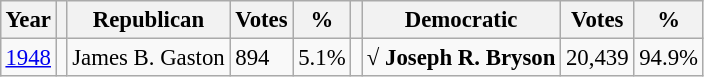<table class="wikitable" style="margin:0.5em ; font-size:95%">
<tr>
<th>Year</th>
<th></th>
<th>Republican</th>
<th>Votes</th>
<th>%</th>
<th></th>
<th>Democratic</th>
<th>Votes</th>
<th>%</th>
</tr>
<tr>
<td><a href='#'>1948</a></td>
<td></td>
<td>James B. Gaston</td>
<td>894</td>
<td>5.1%</td>
<td></td>
<td><strong>√ Joseph R. Bryson</strong></td>
<td>20,439</td>
<td>94.9%</td>
</tr>
</table>
